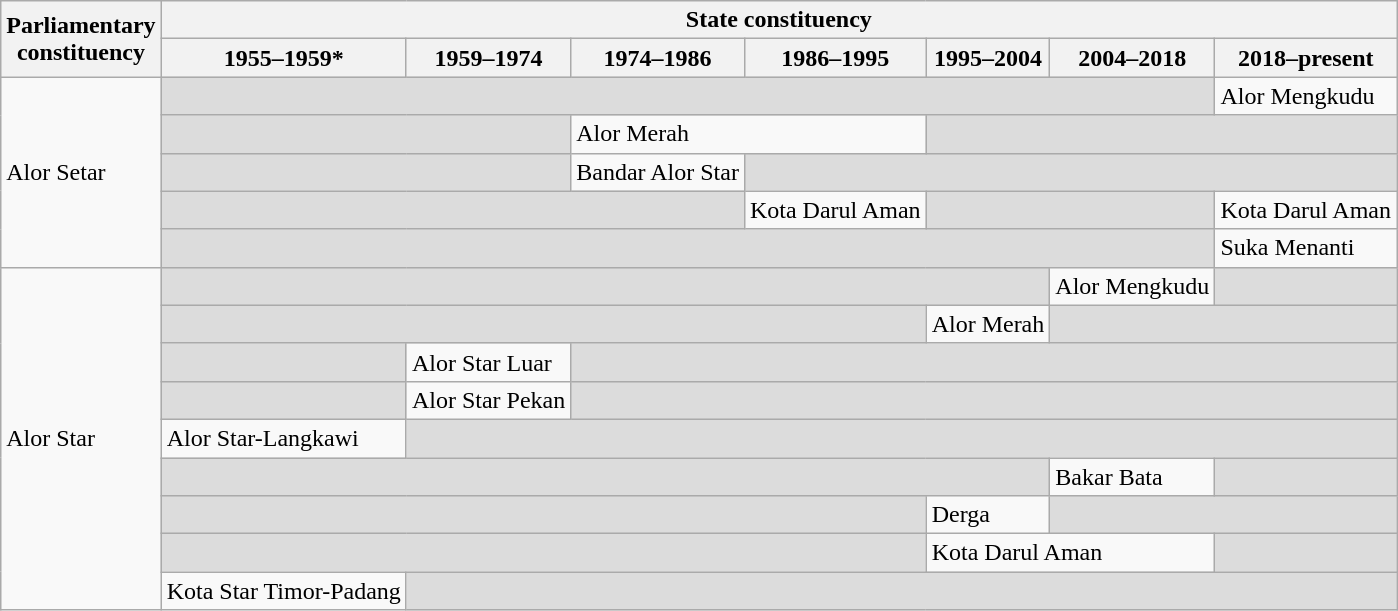<table class="wikitable">
<tr>
<th rowspan="2">Parliamentary<br>constituency</th>
<th colspan="7">State constituency</th>
</tr>
<tr>
<th>1955–1959*</th>
<th>1959–1974</th>
<th>1974–1986</th>
<th>1986–1995</th>
<th>1995–2004</th>
<th>2004–2018</th>
<th>2018–present</th>
</tr>
<tr>
<td rowspan="5">Alor Setar</td>
<td colspan="6" bgcolor="dcdcdc"></td>
<td>Alor Mengkudu</td>
</tr>
<tr>
<td colspan="2" bgcolor="dcdcdc"></td>
<td colspan="2">Alor Merah</td>
<td colspan="3" bgcolor="dcdcdc"></td>
</tr>
<tr>
<td colspan="2" bgcolor="dcdcdc"></td>
<td>Bandar Alor Star</td>
<td colspan="4" bgcolor="dcdcdc"></td>
</tr>
<tr>
<td colspan="3" bgcolor="dcdcdc"></td>
<td>Kota Darul Aman</td>
<td colspan="2" bgcolor="dcdcdc"></td>
<td>Kota Darul Aman</td>
</tr>
<tr>
<td colspan="6" bgcolor="dcdcdc"></td>
<td>Suka Menanti</td>
</tr>
<tr>
<td rowspan="9">Alor Star</td>
<td colspan="5" bgcolor="dcdcdc"></td>
<td>Alor Mengkudu</td>
<td bgcolor="dcdcdc"></td>
</tr>
<tr>
<td colspan="4" bgcolor="dcdcdc"></td>
<td>Alor Merah</td>
<td colspan="2" bgcolor="dcdcdc"></td>
</tr>
<tr>
<td bgcolor="dcdcdc"></td>
<td>Alor Star Luar</td>
<td colspan="5" bgcolor="dcdcdc"></td>
</tr>
<tr>
<td bgcolor="dcdcdc"></td>
<td>Alor Star Pekan</td>
<td colspan="5" bgcolor="dcdcdc"></td>
</tr>
<tr>
<td>Alor Star-Langkawi</td>
<td colspan="6" bgcolor="dcdcdc"></td>
</tr>
<tr>
<td colspan="5" bgcolor="dcdcdc"></td>
<td>Bakar Bata</td>
<td bgcolor="dcdcdc"></td>
</tr>
<tr>
<td colspan="4" bgcolor="dcdcdc"></td>
<td>Derga</td>
<td colspan="2" bgcolor="dcdcdc"></td>
</tr>
<tr>
<td colspan="4" bgcolor="dcdcdc"></td>
<td colspan="2">Kota Darul Aman</td>
<td bgcolor="dcdcdc"></td>
</tr>
<tr>
<td>Kota Star Timor-Padang</td>
<td colspan="6" bgcolor="dcdcdc"></td>
</tr>
</table>
